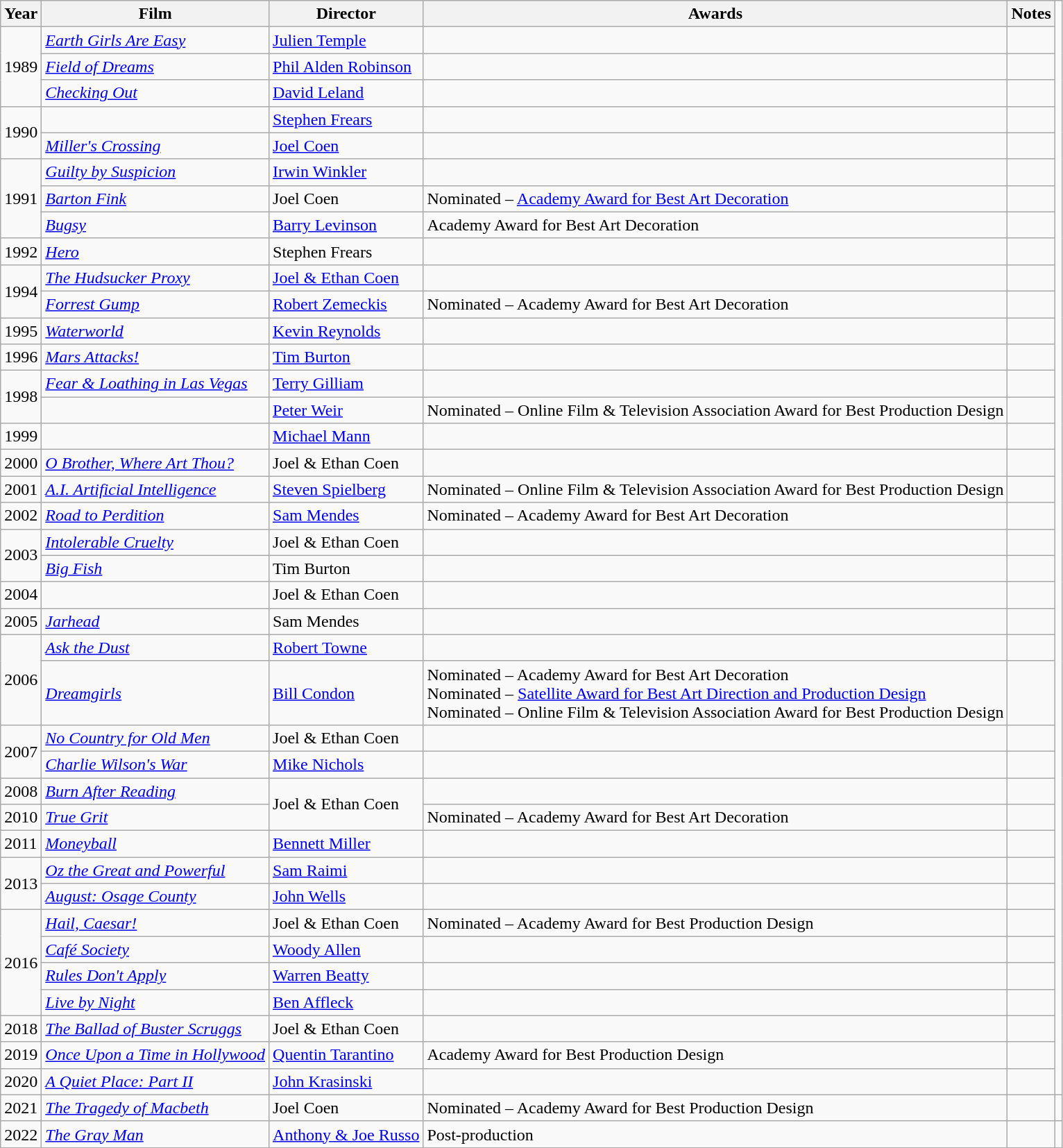<table class="wikitable sortable">
<tr>
<th>Year</th>
<th>Film</th>
<th>Director</th>
<th>Awards</th>
<th>Notes</th>
</tr>
<tr>
<td rowspan="3">1989</td>
<td><em><a href='#'>Earth Girls Are Easy</a></em></td>
<td><a href='#'>Julien Temple</a></td>
<td></td>
<td></td>
</tr>
<tr>
<td><em><a href='#'>Field of Dreams</a></em></td>
<td><a href='#'>Phil Alden Robinson</a></td>
<td></td>
<td></td>
</tr>
<tr>
<td><em><a href='#'>Checking Out</a></em></td>
<td><a href='#'>David Leland</a></td>
<td></td>
<td></td>
</tr>
<tr>
<td rowspan="2">1990</td>
<td><em></em></td>
<td><a href='#'>Stephen Frears</a></td>
<td></td>
<td></td>
</tr>
<tr>
<td><em><a href='#'>Miller's Crossing</a></em></td>
<td><a href='#'>Joel Coen</a></td>
<td></td>
<td></td>
</tr>
<tr>
<td rowspan="3">1991</td>
<td><em><a href='#'>Guilty by Suspicion</a></em></td>
<td><a href='#'>Irwin Winkler</a></td>
<td></td>
<td></td>
</tr>
<tr>
<td><em><a href='#'>Barton Fink</a></em></td>
<td>Joel Coen</td>
<td>Nominated – <a href='#'>Academy Award for Best Art Decoration</a></td>
<td></td>
</tr>
<tr>
<td><em><a href='#'>Bugsy</a></em></td>
<td><a href='#'>Barry Levinson</a></td>
<td>Academy Award for Best Art Decoration</td>
<td></td>
</tr>
<tr>
<td>1992</td>
<td><em><a href='#'>Hero</a></em></td>
<td>Stephen Frears</td>
<td></td>
<td></td>
</tr>
<tr>
<td rowspan="2">1994</td>
<td><em><a href='#'>The Hudsucker Proxy</a></em></td>
<td><a href='#'>Joel & Ethan Coen</a></td>
<td></td>
<td></td>
</tr>
<tr>
<td><em><a href='#'>Forrest Gump</a></em></td>
<td><a href='#'>Robert Zemeckis</a></td>
<td>Nominated – Academy Award for Best Art Decoration</td>
<td></td>
</tr>
<tr>
<td>1995</td>
<td><em><a href='#'>Waterworld</a></em></td>
<td><a href='#'>Kevin Reynolds</a></td>
<td></td>
<td></td>
</tr>
<tr>
<td>1996</td>
<td><em><a href='#'>Mars Attacks!</a></em></td>
<td><a href='#'>Tim Burton</a></td>
<td></td>
<td></td>
</tr>
<tr>
<td rowspan="2">1998</td>
<td><em><a href='#'>Fear & Loathing in Las Vegas</a></em></td>
<td><a href='#'>Terry Gilliam</a></td>
<td></td>
<td></td>
</tr>
<tr>
<td><em></em></td>
<td><a href='#'>Peter Weir</a></td>
<td>Nominated – Online Film & Television Association Award for Best Production Design</td>
<td></td>
</tr>
<tr>
<td>1999</td>
<td><em></em></td>
<td><a href='#'>Michael Mann</a></td>
<td></td>
<td></td>
</tr>
<tr>
<td>2000</td>
<td><em><a href='#'>O Brother, Where Art Thou?</a></em></td>
<td>Joel & Ethan Coen</td>
<td></td>
<td></td>
</tr>
<tr>
<td>2001</td>
<td><em><a href='#'>A.I. Artificial Intelligence</a></em></td>
<td><a href='#'>Steven Spielberg</a></td>
<td>Nominated – Online Film & Television Association Award for Best Production Design</td>
<td></td>
</tr>
<tr>
<td>2002</td>
<td><em><a href='#'>Road to Perdition</a></em></td>
<td><a href='#'>Sam Mendes</a></td>
<td>Nominated – Academy Award for Best Art Decoration</td>
<td></td>
</tr>
<tr>
<td rowspan="2">2003</td>
<td><em><a href='#'>Intolerable Cruelty</a></em></td>
<td>Joel & Ethan Coen</td>
<td></td>
<td></td>
</tr>
<tr>
<td><em><a href='#'>Big Fish</a></em></td>
<td>Tim Burton</td>
<td></td>
<td></td>
</tr>
<tr>
<td>2004</td>
<td><em></em></td>
<td>Joel & Ethan Coen</td>
<td></td>
<td></td>
</tr>
<tr>
<td>2005</td>
<td><em><a href='#'>Jarhead</a></em></td>
<td>Sam Mendes</td>
<td></td>
<td></td>
</tr>
<tr>
<td rowspan="2">2006</td>
<td><em><a href='#'>Ask the Dust</a></em></td>
<td><a href='#'>Robert Towne</a></td>
<td></td>
<td></td>
</tr>
<tr>
<td><em><a href='#'>Dreamgirls</a></em></td>
<td><a href='#'>Bill Condon</a></td>
<td>Nominated – Academy Award for Best Art Decoration <br>Nominated – <a href='#'>Satellite Award for Best Art Direction and Production Design</a> <br>Nominated – Online Film & Television Association Award for Best Production Design</td>
<td></td>
</tr>
<tr>
<td rowspan="2">2007</td>
<td><em><a href='#'>No Country for Old Men</a></em></td>
<td>Joel & Ethan Coen</td>
<td></td>
<td></td>
</tr>
<tr>
<td><em><a href='#'>Charlie Wilson's War</a></em></td>
<td><a href='#'>Mike Nichols</a></td>
<td></td>
<td></td>
</tr>
<tr>
<td>2008</td>
<td><em><a href='#'>Burn After Reading</a></em></td>
<td rowspan="2">Joel & Ethan Coen</td>
<td></td>
<td></td>
</tr>
<tr>
<td>2010</td>
<td><em><a href='#'>True Grit</a></em></td>
<td>Nominated – Academy Award for Best Art Decoration</td>
<td></td>
</tr>
<tr>
<td>2011</td>
<td><em><a href='#'>Moneyball</a></em></td>
<td><a href='#'>Bennett Miller</a></td>
<td></td>
<td></td>
</tr>
<tr>
<td rowspan="2">2013</td>
<td><em><a href='#'>Oz the Great and Powerful</a></em></td>
<td><a href='#'>Sam Raimi</a></td>
<td></td>
<td></td>
</tr>
<tr>
<td><em><a href='#'>August: Osage County</a></em></td>
<td><a href='#'>John Wells</a></td>
<td></td>
<td></td>
</tr>
<tr>
<td rowspan="4">2016</td>
<td><em><a href='#'>Hail, Caesar!</a></em></td>
<td>Joel & Ethan Coen</td>
<td>Nominated – Academy Award for Best Production Design</td>
<td></td>
</tr>
<tr>
<td><em><a href='#'>Café Society</a></em></td>
<td><a href='#'>Woody Allen</a></td>
<td></td>
<td></td>
</tr>
<tr>
<td><em><a href='#'>Rules Don't Apply</a></em></td>
<td><a href='#'>Warren Beatty</a></td>
<td></td>
<td></td>
</tr>
<tr>
<td><em><a href='#'>Live by Night</a></em></td>
<td><a href='#'>Ben Affleck</a></td>
<td></td>
<td></td>
</tr>
<tr>
<td>2018</td>
<td><em><a href='#'>The Ballad of Buster Scruggs</a></em></td>
<td>Joel & Ethan Coen</td>
<td></td>
<td></td>
</tr>
<tr>
<td>2019</td>
<td><em><a href='#'>Once Upon a Time in Hollywood</a></em></td>
<td><a href='#'>Quentin Tarantino</a></td>
<td>Academy Award for Best Production Design</td>
<td></td>
</tr>
<tr>
<td>2020</td>
<td><em><a href='#'>A Quiet Place: Part II</a></em></td>
<td><a href='#'>John Krasinski</a></td>
<td></td>
<td></td>
</tr>
<tr>
<td>2021</td>
<td><em><a href='#'>The Tragedy of Macbeth</a></em></td>
<td>Joel Coen</td>
<td>Nominated – Academy Award for Best Production Design</td>
<td></td>
<td></td>
</tr>
<tr>
<td>2022</td>
<td><em><a href='#'>The Gray Man</a></em></td>
<td><a href='#'>Anthony & Joe Russo</a></td>
<td>Post-production</td>
<td></td>
<td></td>
</tr>
</table>
